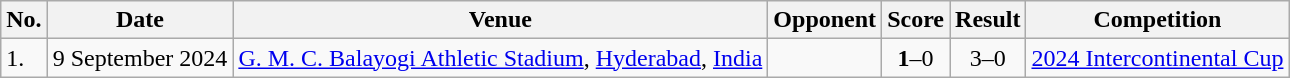<table class="wikitable">
<tr>
<th>No.</th>
<th>Date</th>
<th>Venue</th>
<th>Opponent</th>
<th>Score</th>
<th>Result</th>
<th>Competition</th>
</tr>
<tr>
<td>1.</td>
<td>9 September 2024</td>
<td><a href='#'>G. M. C. Balayogi Athletic Stadium</a>, <a href='#'>Hyderabad</a>, <a href='#'>India</a></td>
<td></td>
<td align=center><strong>1</strong>–0</td>
<td align=center>3–0</td>
<td><a href='#'>2024 Intercontinental Cup</a></td>
</tr>
</table>
